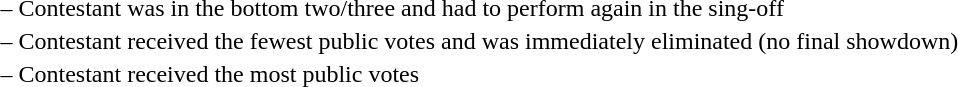<table>
<tr>
<td> –</td>
<td>Contestant was in the bottom two/three and had to perform again in the sing-off</td>
</tr>
<tr>
<td> –</td>
<td>Contestant received the fewest public votes and was immediately eliminated (no final showdown)</td>
</tr>
<tr>
<td> –</td>
<td>Contestant received the most public votes</td>
</tr>
</table>
